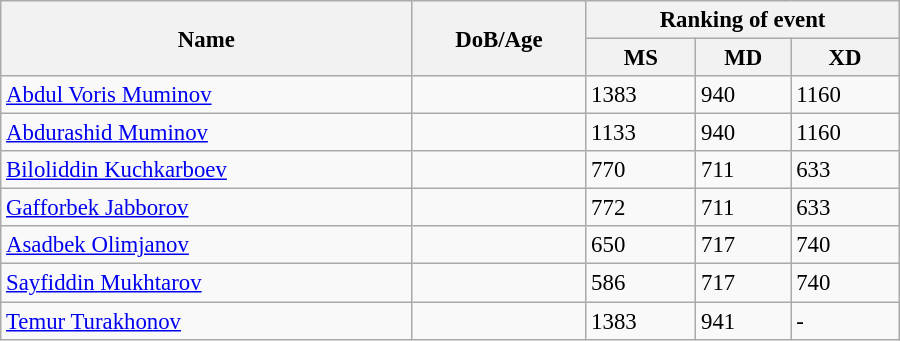<table class="wikitable" style="width:600px; font-size:95%;">
<tr>
<th rowspan="2" align="left">Name</th>
<th rowspan="2" align="left">DoB/Age</th>
<th colspan="3" align="center">Ranking of event</th>
</tr>
<tr>
<th align="center">MS</th>
<th>MD</th>
<th align="center">XD</th>
</tr>
<tr>
<td><a href='#'>Abdul Voris Muminov</a></td>
<td></td>
<td>1383</td>
<td>940</td>
<td>1160</td>
</tr>
<tr>
<td><a href='#'>Abdurashid Muminov</a></td>
<td></td>
<td>1133</td>
<td>940</td>
<td>1160</td>
</tr>
<tr>
<td><a href='#'>Biloliddin Kuchkarboev</a></td>
<td></td>
<td>770</td>
<td>711</td>
<td>633</td>
</tr>
<tr>
<td><a href='#'>Gafforbek Jabborov</a></td>
<td></td>
<td>772</td>
<td>711</td>
<td>633</td>
</tr>
<tr>
<td><a href='#'>Asadbek Olimjanov</a></td>
<td></td>
<td>650</td>
<td>717</td>
<td>740</td>
</tr>
<tr>
<td><a href='#'>Sayfiddin Mukhtarov</a></td>
<td></td>
<td>586</td>
<td>717</td>
<td>740</td>
</tr>
<tr>
<td><a href='#'>Temur Turakhonov</a></td>
<td></td>
<td>1383</td>
<td>941</td>
<td>-</td>
</tr>
</table>
